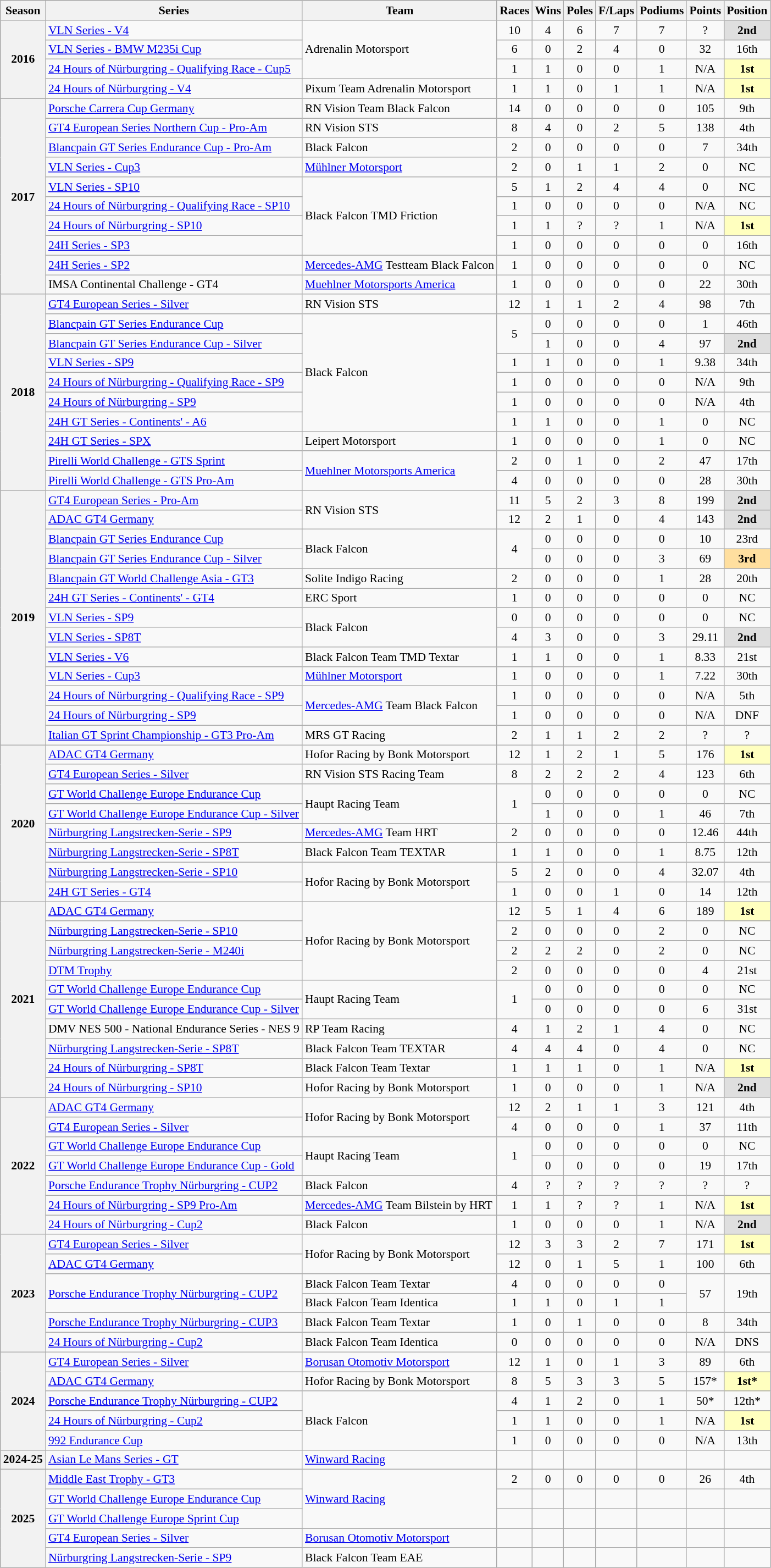<table class="wikitable" style="font-size: 90%; text-align:center">
<tr>
<th>Season</th>
<th>Series</th>
<th>Team</th>
<th>Races</th>
<th>Wins</th>
<th>Poles</th>
<th>F/Laps</th>
<th>Podiums</th>
<th>Points</th>
<th>Position</th>
</tr>
<tr>
<th rowspan="4">2016</th>
<td align="left"><a href='#'>VLN Series - V4</a></td>
<td rowspan="3" align="left">Adrenalin Motorsport</td>
<td>10</td>
<td>4</td>
<td>6</td>
<td>7</td>
<td>7</td>
<td>?</td>
<td style="background:#DFDFDF;"><strong>2nd</strong></td>
</tr>
<tr>
<td align="left"><a href='#'>VLN Series - BMW M235i Cup</a></td>
<td>6</td>
<td>0</td>
<td>2</td>
<td>4</td>
<td>0</td>
<td>32</td>
<td>16th</td>
</tr>
<tr>
<td align="left"><a href='#'>24 Hours of Nürburgring - Qualifying Race - Cup5</a></td>
<td>1</td>
<td>1</td>
<td>0</td>
<td>0</td>
<td>1</td>
<td>N/A</td>
<td style="background:#FFFFBF;"><strong>1st</strong></td>
</tr>
<tr>
<td align="left"><a href='#'>24 Hours of Nürburgring - V4</a></td>
<td align="left">Pixum Team Adrenalin Motorsport</td>
<td>1</td>
<td>1</td>
<td>0</td>
<td>1</td>
<td>1</td>
<td>N/A</td>
<td style="background:#FFFFBF;"><strong>1st</strong></td>
</tr>
<tr>
<th rowspan="10">2017</th>
<td align="left"><a href='#'>Porsche Carrera Cup Germany</a></td>
<td align="left">RN Vision Team Black Falcon</td>
<td>14</td>
<td>0</td>
<td>0</td>
<td>0</td>
<td>0</td>
<td>105</td>
<td>9th</td>
</tr>
<tr>
<td align="left"><a href='#'>GT4 European Series Northern Cup - Pro-Am</a></td>
<td align="left">RN Vision STS</td>
<td>8</td>
<td>4</td>
<td>0</td>
<td>2</td>
<td>5</td>
<td>138</td>
<td>4th</td>
</tr>
<tr>
<td align="left"><a href='#'>Blancpain GT Series Endurance Cup - Pro-Am</a></td>
<td align="left">Black Falcon</td>
<td>2</td>
<td>0</td>
<td>0</td>
<td>0</td>
<td>0</td>
<td>7</td>
<td>34th</td>
</tr>
<tr>
<td align="left"><a href='#'>VLN Series - Cup3</a></td>
<td align="left"><a href='#'>Mühlner Motorsport</a></td>
<td>2</td>
<td>0</td>
<td>1</td>
<td>1</td>
<td>2</td>
<td>0</td>
<td>NC</td>
</tr>
<tr>
<td align="left"><a href='#'>VLN Series - SP10</a></td>
<td rowspan="4" align="left">Black Falcon TMD Friction</td>
<td>5</td>
<td>1</td>
<td>2</td>
<td>4</td>
<td>4</td>
<td>0</td>
<td>NC</td>
</tr>
<tr>
<td align="left"><a href='#'>24 Hours of Nürburgring - Qualifying Race - SP10</a></td>
<td>1</td>
<td>0</td>
<td>0</td>
<td>0</td>
<td>0</td>
<td>N/A</td>
<td>NC</td>
</tr>
<tr>
<td align="left"><a href='#'>24 Hours of Nürburgring - SP10</a></td>
<td>1</td>
<td>1</td>
<td>?</td>
<td>?</td>
<td>1</td>
<td>N/A</td>
<td style="background:#FFFFBF;"><strong>1st</strong></td>
</tr>
<tr>
<td align="left"><a href='#'>24H Series - SP3</a></td>
<td>1</td>
<td>0</td>
<td>0</td>
<td>0</td>
<td>0</td>
<td>0</td>
<td>16th</td>
</tr>
<tr>
<td align="left"><a href='#'>24H Series - SP2</a></td>
<td align="left"><a href='#'>Mercedes-AMG</a> Testteam Black Falcon</td>
<td>1</td>
<td>0</td>
<td>0</td>
<td>0</td>
<td>0</td>
<td>0</td>
<td>NC</td>
</tr>
<tr>
<td align="left">IMSA Continental Challenge - GT4</td>
<td align="left"><a href='#'>Muehlner Motorsports America</a></td>
<td>1</td>
<td>0</td>
<td>0</td>
<td>0</td>
<td>0</td>
<td>22</td>
<td>30th</td>
</tr>
<tr>
<th rowspan="10">2018</th>
<td align="left"><a href='#'>GT4 European Series - Silver</a></td>
<td align="left">RN Vision STS</td>
<td>12</td>
<td>1</td>
<td>1</td>
<td>2</td>
<td>4</td>
<td>98</td>
<td>7th</td>
</tr>
<tr>
<td align="left"><a href='#'>Blancpain GT Series Endurance Cup</a></td>
<td rowspan="6" align="left">Black Falcon</td>
<td rowspan="2">5</td>
<td>0</td>
<td>0</td>
<td>0</td>
<td>0</td>
<td>1</td>
<td>46th</td>
</tr>
<tr>
<td align="left"><a href='#'>Blancpain GT Series Endurance Cup - Silver</a></td>
<td>1</td>
<td>0</td>
<td>0</td>
<td>4</td>
<td>97</td>
<td style="background:#DFDFDF;"><strong>2nd</strong></td>
</tr>
<tr>
<td align="left"><a href='#'>VLN Series - SP9</a></td>
<td>1</td>
<td>1</td>
<td>0</td>
<td>0</td>
<td>1</td>
<td>9.38</td>
<td>34th</td>
</tr>
<tr>
<td align="left"><a href='#'>24 Hours of Nürburgring - Qualifying Race - SP9</a></td>
<td>1</td>
<td>0</td>
<td>0</td>
<td>0</td>
<td>0</td>
<td>N/A</td>
<td>9th</td>
</tr>
<tr>
<td align="left"><a href='#'>24 Hours of Nürburgring - SP9</a></td>
<td>1</td>
<td>0</td>
<td>0</td>
<td>0</td>
<td>0</td>
<td>N/A</td>
<td>4th</td>
</tr>
<tr>
<td align="left"><a href='#'>24H GT Series - Continents' - A6</a></td>
<td>1</td>
<td>1</td>
<td>0</td>
<td>0</td>
<td>1</td>
<td>0</td>
<td>NC</td>
</tr>
<tr>
<td align="left"><a href='#'>24H GT Series - SPX</a></td>
<td align="left">Leipert Motorsport</td>
<td>1</td>
<td>0</td>
<td>0</td>
<td>0</td>
<td>1</td>
<td>0</td>
<td>NC</td>
</tr>
<tr>
<td align="left"><a href='#'>Pirelli World Challenge - GTS Sprint</a></td>
<td rowspan="2" align="left"><a href='#'>Muehlner Motorsports America</a></td>
<td>2</td>
<td>0</td>
<td>1</td>
<td>0</td>
<td>2</td>
<td>47</td>
<td>17th</td>
</tr>
<tr>
<td align="left"><a href='#'>Pirelli World Challenge - GTS Pro-Am</a></td>
<td>4</td>
<td>0</td>
<td>0</td>
<td>0</td>
<td>0</td>
<td>28</td>
<td>30th</td>
</tr>
<tr>
<th rowspan="13">2019</th>
<td align="left"><a href='#'>GT4 European Series - Pro-Am</a></td>
<td rowspan="2" align="left">RN Vision STS</td>
<td>11</td>
<td>5</td>
<td>2</td>
<td>3</td>
<td>8</td>
<td>199</td>
<td style="background:#DFDFDF;"><strong>2nd</strong></td>
</tr>
<tr>
<td align="left"><a href='#'>ADAC GT4 Germany</a></td>
<td>12</td>
<td>2</td>
<td>1</td>
<td>0</td>
<td>4</td>
<td>143</td>
<td style="background:#DFDFDF;"><strong>2nd</strong></td>
</tr>
<tr>
<td align="left"><a href='#'>Blancpain GT Series Endurance Cup</a></td>
<td rowspan="2" align="left">Black Falcon</td>
<td rowspan="2">4</td>
<td>0</td>
<td>0</td>
<td>0</td>
<td>0</td>
<td>10</td>
<td>23rd</td>
</tr>
<tr>
<td align="left"><a href='#'>Blancpain GT Series Endurance Cup - Silver</a></td>
<td>0</td>
<td>0</td>
<td>0</td>
<td>3</td>
<td>69</td>
<td style="background:#FFDF9F;"><strong>3rd</strong></td>
</tr>
<tr>
<td align="left"><a href='#'>Blancpain GT World Challenge Asia - GT3</a></td>
<td align="left">Solite Indigo Racing</td>
<td>2</td>
<td>0</td>
<td>0</td>
<td>0</td>
<td>1</td>
<td>28</td>
<td>20th</td>
</tr>
<tr>
<td align="left"><a href='#'>24H GT Series - Continents' - GT4</a></td>
<td align="left">ERC Sport</td>
<td>1</td>
<td>0</td>
<td>0</td>
<td>0</td>
<td>0</td>
<td>0</td>
<td>NC</td>
</tr>
<tr>
<td align="left"><a href='#'>VLN Series - SP9</a></td>
<td rowspan="2" align="left">Black Falcon</td>
<td>0</td>
<td>0</td>
<td>0</td>
<td>0</td>
<td>0</td>
<td>0</td>
<td>NC</td>
</tr>
<tr>
<td align="left"><a href='#'>VLN Series - SP8T</a></td>
<td>4</td>
<td>3</td>
<td>0</td>
<td>0</td>
<td>3</td>
<td>29.11</td>
<td style="background:#DFDFDF;"><strong>2nd</strong></td>
</tr>
<tr>
<td align="left"><a href='#'>VLN Series - V6</a></td>
<td align="left">Black Falcon Team TMD Textar</td>
<td>1</td>
<td>1</td>
<td>0</td>
<td>0</td>
<td>1</td>
<td>8.33</td>
<td>21st</td>
</tr>
<tr>
<td align="left"><a href='#'>VLN Series - Cup3</a></td>
<td align="left"><a href='#'>Mühlner Motorsport</a></td>
<td>1</td>
<td>0</td>
<td>0</td>
<td>0</td>
<td>1</td>
<td>7.22</td>
<td>30th</td>
</tr>
<tr>
<td align="left"><a href='#'>24 Hours of Nürburgring - Qualifying Race - SP9</a></td>
<td rowspan="2" align="left"><a href='#'>Mercedes-AMG</a> Team Black Falcon</td>
<td>1</td>
<td>0</td>
<td>0</td>
<td>0</td>
<td>0</td>
<td>N/A</td>
<td>5th</td>
</tr>
<tr>
<td align="left"><a href='#'>24 Hours of Nürburgring - SP9</a></td>
<td>1</td>
<td>0</td>
<td>0</td>
<td>0</td>
<td>0</td>
<td>N/A</td>
<td>DNF</td>
</tr>
<tr>
<td align="left"><a href='#'>Italian GT Sprint Championship - GT3 Pro-Am</a></td>
<td align="left">MRS GT Racing</td>
<td>2</td>
<td>1</td>
<td>1</td>
<td>2</td>
<td>2</td>
<td>?</td>
<td>?</td>
</tr>
<tr>
<th rowspan="8">2020</th>
<td align="left"><a href='#'>ADAC GT4 Germany</a></td>
<td align="left">Hofor Racing by Bonk Motorsport</td>
<td>12</td>
<td>1</td>
<td>2</td>
<td>1</td>
<td>5</td>
<td>176</td>
<td style="background:#FFFFBF;"><strong>1st</strong></td>
</tr>
<tr>
<td align="left"><a href='#'>GT4 European Series - Silver</a></td>
<td align="left">RN Vision STS Racing Team</td>
<td>8</td>
<td>2</td>
<td>2</td>
<td>2</td>
<td>4</td>
<td>123</td>
<td>6th</td>
</tr>
<tr>
<td align="left"><a href='#'>GT World Challenge Europe Endurance Cup</a></td>
<td rowspan="2" align="left">Haupt Racing Team</td>
<td rowspan="2">1</td>
<td>0</td>
<td>0</td>
<td>0</td>
<td>0</td>
<td>0</td>
<td>NC</td>
</tr>
<tr>
<td align="left"><a href='#'>GT World Challenge Europe Endurance Cup - Silver</a></td>
<td>1</td>
<td>0</td>
<td>0</td>
<td>1</td>
<td>46</td>
<td>7th</td>
</tr>
<tr>
<td align="left"><a href='#'>Nürburgring Langstrecken-Serie - SP9</a></td>
<td align="left"><a href='#'>Mercedes-AMG</a> Team HRT</td>
<td>2</td>
<td>0</td>
<td>0</td>
<td>0</td>
<td>0</td>
<td>12.46</td>
<td>44th</td>
</tr>
<tr>
<td align="left"><a href='#'>Nürburgring Langstrecken-Serie - SP8T</a></td>
<td align="left">Black Falcon Team TEXTAR</td>
<td>1</td>
<td>1</td>
<td>0</td>
<td>0</td>
<td>1</td>
<td>8.75</td>
<td>12th</td>
</tr>
<tr>
<td align="left"><a href='#'>Nürburgring Langstrecken-Serie - SP10</a></td>
<td rowspan="2" align="left">Hofor Racing by Bonk Motorsport</td>
<td>5</td>
<td>2</td>
<td>0</td>
<td>0</td>
<td>4</td>
<td>32.07</td>
<td>4th</td>
</tr>
<tr>
<td align="left"><a href='#'>24H GT Series - GT4</a></td>
<td>1</td>
<td>0</td>
<td>0</td>
<td>1</td>
<td>0</td>
<td>14</td>
<td>12th</td>
</tr>
<tr>
<th rowspan="10">2021</th>
<td align="left"><a href='#'>ADAC GT4 Germany</a></td>
<td rowspan="4" align="left">Hofor Racing by Bonk Motorsport</td>
<td>12</td>
<td>5</td>
<td>1</td>
<td>4</td>
<td>6</td>
<td>189</td>
<td style="background:#FFFFBF;"><strong>1st</strong></td>
</tr>
<tr>
<td align="left"><a href='#'>Nürburgring Langstrecken-Serie - SP10</a></td>
<td>2</td>
<td>0</td>
<td>0</td>
<td>0</td>
<td>2</td>
<td>0</td>
<td>NC</td>
</tr>
<tr>
<td align="left"><a href='#'>Nürburgring Langstrecken-Serie - M240i</a></td>
<td>2</td>
<td>2</td>
<td>2</td>
<td>0</td>
<td>2</td>
<td>0</td>
<td>NC</td>
</tr>
<tr>
<td align="left"><a href='#'>DTM Trophy</a></td>
<td>2</td>
<td>0</td>
<td>0</td>
<td>0</td>
<td>0</td>
<td>4</td>
<td>21st</td>
</tr>
<tr>
<td align="left"><a href='#'>GT World Challenge Europe Endurance Cup</a></td>
<td rowspan="2" align="left">Haupt Racing Team</td>
<td rowspan="2">1</td>
<td>0</td>
<td>0</td>
<td>0</td>
<td>0</td>
<td>0</td>
<td>NC</td>
</tr>
<tr>
<td align="left"><a href='#'>GT World Challenge Europe Endurance Cup - Silver</a></td>
<td>0</td>
<td>0</td>
<td>0</td>
<td>0</td>
<td>6</td>
<td>31st</td>
</tr>
<tr>
<td align="left">DMV NES 500 - National Endurance Series - NES 9</td>
<td align="left">RP Team Racing</td>
<td>4</td>
<td>1</td>
<td>2</td>
<td>1</td>
<td>4</td>
<td>0</td>
<td>NC</td>
</tr>
<tr>
<td align="left"><a href='#'>Nürburgring Langstrecken-Serie - SP8T</a></td>
<td align="left">Black Falcon Team TEXTAR</td>
<td>4</td>
<td>4</td>
<td>4</td>
<td>0</td>
<td>4</td>
<td>0</td>
<td>NC</td>
</tr>
<tr>
<td align="left"><a href='#'>24 Hours of Nürburgring - SP8T</a></td>
<td align="left">Black Falcon Team Textar</td>
<td>1</td>
<td>1</td>
<td>1</td>
<td>0</td>
<td>1</td>
<td>N/A</td>
<td style="background:#FFFFBF;"><strong>1st</strong></td>
</tr>
<tr>
<td align="left"><a href='#'>24 Hours of Nürburgring - SP10</a></td>
<td align="left">Hofor Racing by Bonk Motorsport</td>
<td>1</td>
<td>0</td>
<td>0</td>
<td>0</td>
<td>1</td>
<td>N/A</td>
<td style="background:#DFDFDF;"><strong>2nd</strong></td>
</tr>
<tr>
<th rowspan="7">2022</th>
<td align="left"><a href='#'>ADAC GT4 Germany</a></td>
<td rowspan="2" align="left">Hofor Racing by Bonk Motorsport</td>
<td>12</td>
<td>2</td>
<td>1</td>
<td>1</td>
<td>3</td>
<td>121</td>
<td>4th</td>
</tr>
<tr>
<td align="left"><a href='#'>GT4 European Series - Silver</a></td>
<td>4</td>
<td>0</td>
<td>0</td>
<td>0</td>
<td>1</td>
<td>37</td>
<td>11th</td>
</tr>
<tr>
<td align="left"><a href='#'>GT World Challenge Europe Endurance Cup</a></td>
<td rowspan="2" align="left">Haupt Racing Team</td>
<td rowspan="2">1</td>
<td>0</td>
<td>0</td>
<td>0</td>
<td>0</td>
<td>0</td>
<td>NC</td>
</tr>
<tr>
<td align="left"><a href='#'>GT World Challenge Europe Endurance Cup - Gold</a></td>
<td>0</td>
<td>0</td>
<td>0</td>
<td>0</td>
<td>19</td>
<td>17th</td>
</tr>
<tr>
<td align="left"><a href='#'>Porsche Endurance Trophy Nürburgring - CUP2</a></td>
<td align="left">Black Falcon</td>
<td>4</td>
<td>?</td>
<td>?</td>
<td>?</td>
<td>?</td>
<td>?</td>
<td>?</td>
</tr>
<tr>
<td align="left"><a href='#'>24 Hours of Nürburgring - SP9 Pro-Am</a></td>
<td align="left"><a href='#'>Mercedes-AMG</a> Team Bilstein by HRT</td>
<td>1</td>
<td>1</td>
<td>?</td>
<td>?</td>
<td>1</td>
<td>N/A</td>
<td style="background:#FFFFBF;"><strong>1st</strong></td>
</tr>
<tr>
<td align="left"><a href='#'>24 Hours of Nürburgring - Cup2</a></td>
<td align="left">Black Falcon</td>
<td>1</td>
<td>0</td>
<td>0</td>
<td>0</td>
<td>1</td>
<td>N/A</td>
<td style="background:#DFDFDF;"><strong>2nd</strong></td>
</tr>
<tr>
<th rowspan="6">2023</th>
<td align="left"><a href='#'>GT4 European Series - Silver</a></td>
<td rowspan="2" align="left">Hofor Racing by Bonk Motorsport</td>
<td>12</td>
<td>3</td>
<td>3</td>
<td>2</td>
<td>7</td>
<td>171</td>
<td style="background:#FFFFBF;"><strong>1st</strong></td>
</tr>
<tr>
<td align="left"><a href='#'>ADAC GT4 Germany</a></td>
<td>12</td>
<td>0</td>
<td>1</td>
<td>5</td>
<td>1</td>
<td>100</td>
<td>6th</td>
</tr>
<tr>
<td rowspan="2" align="left"><a href='#'>Porsche Endurance Trophy Nürburgring - CUP2</a></td>
<td align="left">Black Falcon Team Textar</td>
<td>4</td>
<td>0</td>
<td>0</td>
<td>0</td>
<td>0</td>
<td rowspan="2">57</td>
<td rowspan="2">19th</td>
</tr>
<tr>
<td align="left">Black Falcon Team Identica</td>
<td>1</td>
<td>1</td>
<td>0</td>
<td>1</td>
<td>1</td>
</tr>
<tr>
<td align="left"><a href='#'>Porsche Endurance Trophy Nürburgring - CUP3</a></td>
<td align="left">Black Falcon Team Textar</td>
<td>1</td>
<td>0</td>
<td>1</td>
<td>0</td>
<td>0</td>
<td>8</td>
<td>34th</td>
</tr>
<tr>
<td align="left"><a href='#'>24 Hours of Nürburgring - Cup2</a></td>
<td align="left">Black Falcon Team Identica</td>
<td>0</td>
<td>0</td>
<td>0</td>
<td>0</td>
<td>0</td>
<td>N/A</td>
<td>DNS</td>
</tr>
<tr>
<th rowspan="5">2024</th>
<td align="left"><a href='#'>GT4 European Series - Silver</a></td>
<td align="left"><a href='#'>Borusan Otomotiv Motorsport</a></td>
<td>12</td>
<td>1</td>
<td>0</td>
<td>1</td>
<td>3</td>
<td>89</td>
<td>6th</td>
</tr>
<tr>
<td align="left"><a href='#'>ADAC GT4 Germany</a></td>
<td align="left">Hofor Racing by Bonk Motorsport</td>
<td>8</td>
<td>5</td>
<td>3</td>
<td>3</td>
<td>5</td>
<td>157*</td>
<td style="background:#FFFFBF;"><strong>1st*</strong></td>
</tr>
<tr>
<td align="left"><a href='#'>Porsche Endurance Trophy Nürburgring - CUP2</a></td>
<td rowspan="3" align="left">Black Falcon</td>
<td>4</td>
<td>1</td>
<td>2</td>
<td>0</td>
<td>1</td>
<td>50*</td>
<td>12th*</td>
</tr>
<tr>
<td align="left"><a href='#'>24 Hours of Nürburgring - Cup2</a></td>
<td>1</td>
<td>1</td>
<td>0</td>
<td>0</td>
<td>1</td>
<td>N/A</td>
<td style="background:#FFFFBF;"><strong>1st</strong></td>
</tr>
<tr>
<td align=left><a href='#'>992 Endurance Cup</a></td>
<td>1</td>
<td>0</td>
<td>0</td>
<td>0</td>
<td>0</td>
<td>N/A</td>
<td>13th</td>
</tr>
<tr>
<th>2024-25</th>
<td align=left><a href='#'>Asian Le Mans Series - GT</a></td>
<td align=left><a href='#'>Winward Racing</a></td>
<td></td>
<td></td>
<td></td>
<td></td>
<td></td>
<td></td>
<td></td>
</tr>
<tr>
<th rowspan="5">2025</th>
<td align=left><a href='#'>Middle East Trophy - GT3</a></td>
<td rowspan="3" align="left"><a href='#'>Winward Racing</a></td>
<td>2</td>
<td>0</td>
<td>0</td>
<td>0</td>
<td>0</td>
<td>26</td>
<td>4th</td>
</tr>
<tr>
<td align=left><a href='#'>GT World Challenge Europe Endurance Cup</a></td>
<td></td>
<td></td>
<td></td>
<td></td>
<td></td>
<td></td>
<td></td>
</tr>
<tr>
<td align=left><a href='#'>GT World Challenge Europe Sprint Cup</a></td>
<td></td>
<td></td>
<td></td>
<td></td>
<td></td>
<td></td>
<td></td>
</tr>
<tr>
<td align=left><a href='#'>GT4 European Series - Silver</a></td>
<td align=left><a href='#'>Borusan Otomotiv Motorsport</a></td>
<td></td>
<td></td>
<td></td>
<td></td>
<td></td>
<td></td>
<td></td>
</tr>
<tr>
<td align=left><a href='#'>Nürburgring Langstrecken-Serie - SP9</a></td>
<td align=left>Black Falcon Team EAE</td>
<td></td>
<td></td>
<td></td>
<td></td>
<td></td>
<td></td>
<td></td>
</tr>
</table>
